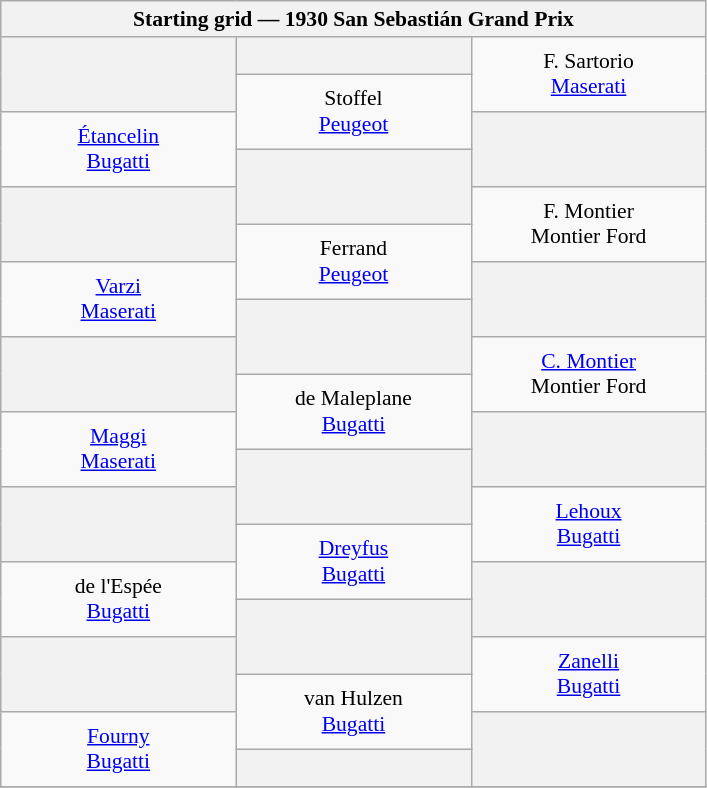<table class="wikitable" style="font-size: 90%;">
<tr>
<th colspan=3>Starting grid — 1930 San Sebastián Grand Prix</th>
</tr>
<tr align="center" style="height: 25px;">
<th rowspan=2 width=150px></th>
<th width=150px></th>
<td rowspan=2 width=150px> F. Sartorio<br><a href='#'>Maserati</a></td>
</tr>
<tr align="center" style="height: 25px;">
<td rowspan=2> Stoffel<br><a href='#'>Peugeot</a></td>
</tr>
<tr align="center" style="height: 25px;">
<td rowspan=2> <a href='#'>Étancelin</a><br><a href='#'>Bugatti</a></td>
<th rowspan=2></th>
</tr>
<tr align="center" style="height: 25px;">
<th rowspan=2></th>
</tr>
<tr align="center" style="height: 25px;">
<th rowspan=2></th>
<td rowspan=2> F. Montier<br>Montier Ford</td>
</tr>
<tr align="center" style="height: 25px;">
<td rowspan=2> Ferrand<br><a href='#'>Peugeot</a></td>
</tr>
<tr align="center" style="height: 25px;">
<td rowspan=2> <a href='#'>Varzi</a><br><a href='#'>Maserati</a></td>
<th rowspan=2></th>
</tr>
<tr align="center" style="height: 25px;">
<th rowspan=2></th>
</tr>
<tr align="center" style="height: 25px;">
<th rowspan=2></th>
<td rowspan=2> <a href='#'>C. Montier</a><br>Montier Ford</td>
</tr>
<tr align="center" style="height: 25px;">
<td rowspan=2> de Maleplane<br><a href='#'>Bugatti</a></td>
</tr>
<tr align="center" style="height: 25px;">
<td rowspan=2> <a href='#'>Maggi</a><br><a href='#'>Maserati</a></td>
<th rowspan=2></th>
</tr>
<tr align="center" style="height: 25px;">
<th rowspan=2></th>
</tr>
<tr align="center" style="height: 25px;">
<th rowspan=2></th>
<td rowspan=2> <a href='#'>Lehoux</a><br><a href='#'>Bugatti</a></td>
</tr>
<tr align="center" style="height: 25px;">
<td rowspan=2> <a href='#'>Dreyfus</a><br><a href='#'>Bugatti</a></td>
</tr>
<tr align="center" style="height: 25px;">
<td rowspan=2> de l'Espée<br><a href='#'>Bugatti</a></td>
<th rowspan=2></th>
</tr>
<tr align="center" style="height: 25px;">
<th rowspan=2></th>
</tr>
<tr align="center" style="height: 25px;">
<th rowspan=2></th>
<td rowspan=2> <a href='#'>Zanelli</a><br><a href='#'>Bugatti</a></td>
</tr>
<tr align="center" style="height: 25px;">
<td rowspan=2> van Hulzen<br><a href='#'>Bugatti</a></td>
</tr>
<tr align="center" style="height: 25px;">
<td rowspan=2> <a href='#'>Fourny</a><br><a href='#'>Bugatti</a></td>
<th rowspan=2></th>
</tr>
<tr align="center" style="height: 25px;">
<th></th>
</tr>
<tr>
</tr>
</table>
